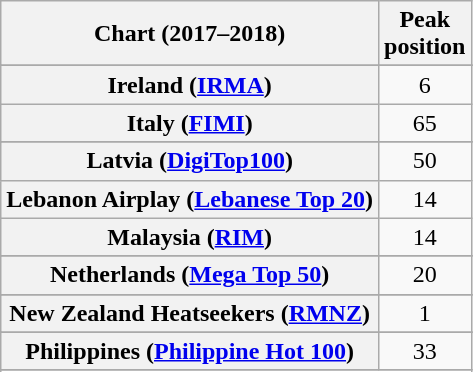<table class="wikitable sortable plainrowheaders" style="text-align:center">
<tr>
<th scope="col">Chart (2017–2018)</th>
<th scope="col">Peak<br> position</th>
</tr>
<tr>
</tr>
<tr>
</tr>
<tr>
</tr>
<tr>
</tr>
<tr>
</tr>
<tr>
</tr>
<tr>
</tr>
<tr>
</tr>
<tr>
</tr>
<tr>
</tr>
<tr>
<th scope="row">Ireland (<a href='#'>IRMA</a>)</th>
<td>6</td>
</tr>
<tr>
<th scope="row">Italy (<a href='#'>FIMI</a>)</th>
<td>65</td>
</tr>
<tr>
</tr>
<tr>
<th scope="row">Latvia (<a href='#'>DigiTop100</a>)</th>
<td>50</td>
</tr>
<tr>
<th scope="row">Lebanon Airplay (<a href='#'>Lebanese Top 20</a>)</th>
<td>14</td>
</tr>
<tr>
<th scope="row">Malaysia (<a href='#'>RIM</a>)</th>
<td>14</td>
</tr>
<tr>
</tr>
<tr>
<th scope="row">Netherlands (<a href='#'>Mega Top 50</a>)</th>
<td>20</td>
</tr>
<tr>
</tr>
<tr>
<th scope="row">New Zealand Heatseekers (<a href='#'>RMNZ</a>)</th>
<td>1</td>
</tr>
<tr>
</tr>
<tr>
<th scope="row">Philippines (<a href='#'>Philippine Hot 100</a>)</th>
<td>33</td>
</tr>
<tr>
</tr>
<tr>
</tr>
<tr>
</tr>
<tr>
</tr>
<tr>
</tr>
<tr>
</tr>
<tr>
</tr>
<tr>
</tr>
<tr>
</tr>
<tr>
</tr>
<tr>
</tr>
<tr>
</tr>
<tr>
</tr>
</table>
